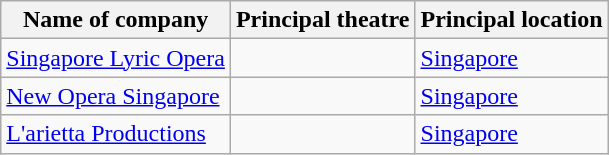<table class="wikitable">
<tr>
<th>Name of company</th>
<th>Principal theatre</th>
<th>Principal location</th>
</tr>
<tr>
<td><a href='#'>Singapore Lyric Opera</a></td>
<td></td>
<td><a href='#'>Singapore</a></td>
</tr>
<tr>
<td><a href='#'>New Opera Singapore</a></td>
<td></td>
<td><a href='#'>Singapore</a></td>
</tr>
<tr>
<td><a href='#'>L'arietta Productions</a></td>
<td></td>
<td><a href='#'>Singapore</a></td>
</tr>
</table>
